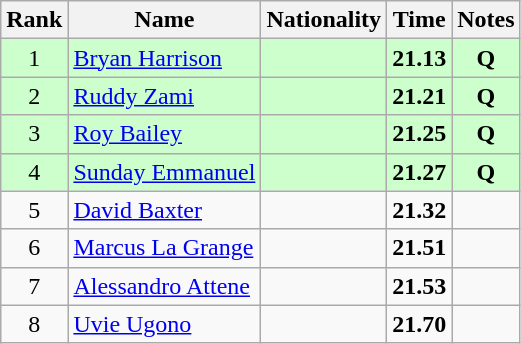<table class="wikitable sortable" style="text-align:center">
<tr>
<th>Rank</th>
<th>Name</th>
<th>Nationality</th>
<th>Time</th>
<th>Notes</th>
</tr>
<tr bgcolor=ccffcc>
<td>1</td>
<td align=left><a href='#'>Bryan Harrison</a></td>
<td align=left></td>
<td><strong>21.13</strong></td>
<td><strong>Q</strong></td>
</tr>
<tr bgcolor=ccffcc>
<td>2</td>
<td align=left><a href='#'>Ruddy Zami</a></td>
<td align=left></td>
<td><strong>21.21</strong></td>
<td><strong>Q</strong></td>
</tr>
<tr bgcolor=ccffcc>
<td>3</td>
<td align=left><a href='#'>Roy Bailey</a></td>
<td align=left></td>
<td><strong>21.25</strong></td>
<td><strong>Q</strong></td>
</tr>
<tr bgcolor=ccffcc>
<td>4</td>
<td align=left><a href='#'>Sunday Emmanuel</a></td>
<td align=left></td>
<td><strong>21.27</strong></td>
<td><strong>Q</strong></td>
</tr>
<tr>
<td>5</td>
<td align=left><a href='#'>David Baxter</a></td>
<td align=left></td>
<td><strong>21.32</strong></td>
<td></td>
</tr>
<tr>
<td>6</td>
<td align=left><a href='#'>Marcus La Grange</a></td>
<td align=left></td>
<td><strong>21.51</strong></td>
<td></td>
</tr>
<tr>
<td>7</td>
<td align=left><a href='#'>Alessandro Attene</a></td>
<td align=left></td>
<td><strong>21.53</strong></td>
<td></td>
</tr>
<tr>
<td>8</td>
<td align=left><a href='#'>Uvie Ugono</a></td>
<td align=left></td>
<td><strong>21.70</strong></td>
<td></td>
</tr>
</table>
